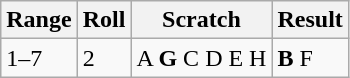<table class="wikitable">
<tr>
<th>Range</th>
<th>Roll</th>
<th>Scratch</th>
<th>Result</th>
</tr>
<tr>
<td>1–7</td>
<td>2</td>
<td>A <strong>G</strong> C D E H</td>
<td><strong>B</strong> F</td>
</tr>
</table>
